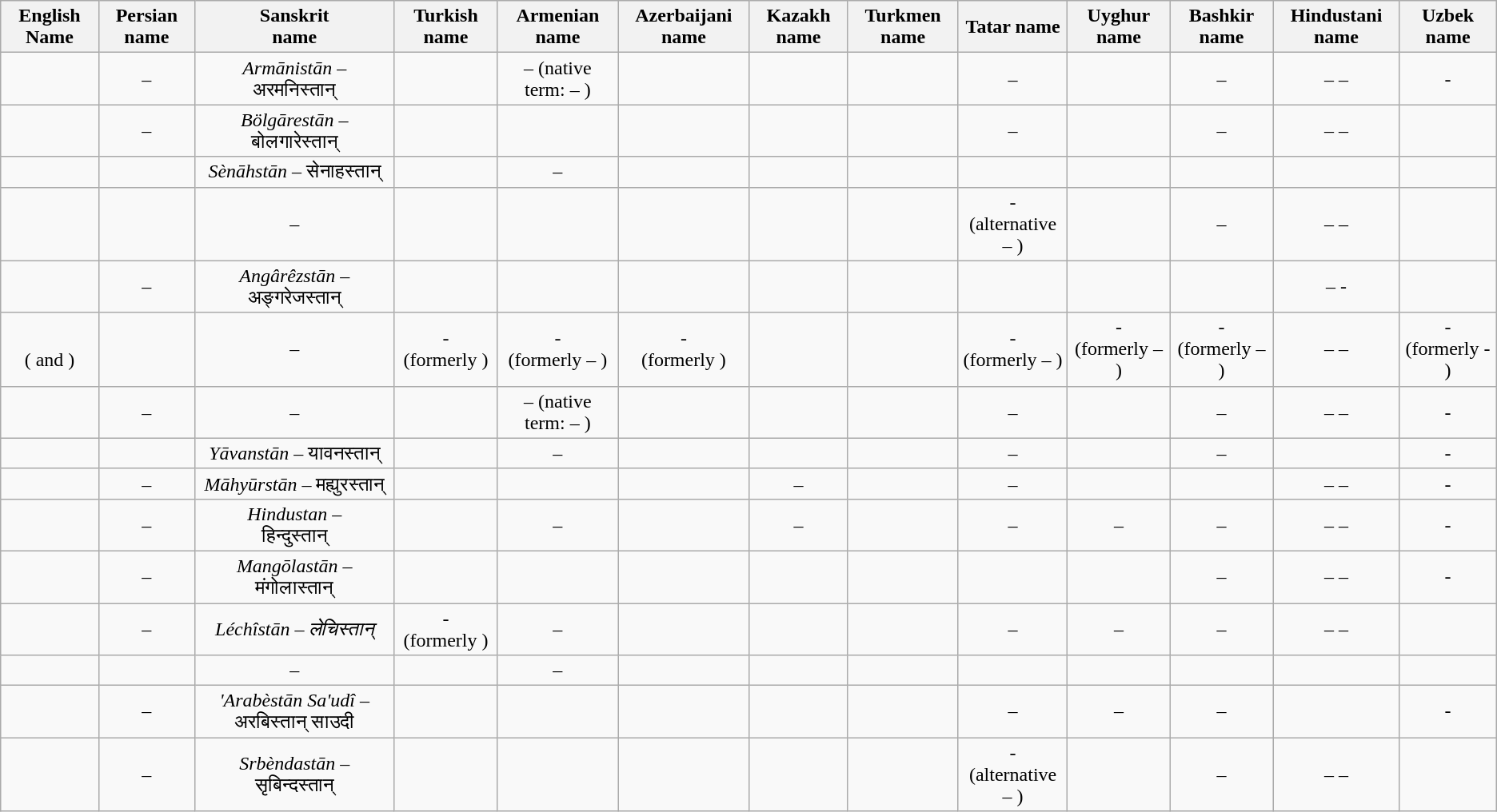<table class="wikitable sortable" style="text-align: center;">
<tr>
<th>English Name</th>
<th>Persian name</th>
<th><strong>Sanskrit</strong><br>name</th>
<th>Turkish name</th>
<th>Armenian name</th>
<th>Azerbaijani name</th>
<th>Kazakh name</th>
<th>Turkmen name</th>
<th>Tatar name</th>
<th>Uyghur name</th>
<th>Bashkir name</th>
<th>Hindustani name</th>
<th>Uzbek name</th>
</tr>
<tr>
<td></td>
<td> – </td>
<td><em>Armānistān –</em> अरमनिस्तान्</td>
<td></td>
<td> –  (native term:  – )</td>
<td></td>
<td></td>
<td></td>
<td> – </td>
<td></td>
<td> – </td>
<td> –  – </td>
<td> - </td>
</tr>
<tr>
<td></td>
<td> – </td>
<td><em>Bölgārestān –</em> बोलगारेस्तान्</td>
<td></td>
<td></td>
<td></td>
<td></td>
<td></td>
<td> – </td>
<td></td>
<td> – </td>
<td> –  – </td>
<td></td>
</tr>
<tr>
<td></td>
<td></td>
<td><em>Sènāhstān –</em> सेनाहस्तान्</td>
<td></td>
<td> – </td>
<td></td>
<td></td>
<td></td>
<td></td>
<td></td>
<td></td>
<td></td>
<td></td>
</tr>
<tr>
<td></td>
<td></td>
<td>–</td>
<td></td>
<td></td>
<td></td>
<td></td>
<td></td>
<td>-<br>(alternative  – )</td>
<td></td>
<td> – </td>
<td> –  – </td>
<td></td>
</tr>
<tr>
<td></td>
<td> – </td>
<td><em>Angârêzstān –</em> अङ्गरेजस्तान्</td>
<td></td>
<td></td>
<td></td>
<td></td>
<td></td>
<td></td>
<td></td>
<td></td>
<td> –  - </td>
<td></td>
</tr>
<tr>
<td><br>( and )</td>
<td></td>
<td>–</td>
<td>-<br>(formerly )</td>
<td>-<br>(formerly  – )</td>
<td>-<br>(formerly )</td>
<td></td>
<td></td>
<td>-<br>(formerly  – )</td>
<td>-<br>(formerly  –<br>)</td>
<td>-<br>(formerly  – )</td>
<td> –  – </td>
<td>-<br>(formerly  - )</td>
</tr>
<tr>
<td></td>
<td> – </td>
<td><em>–</em></td>
<td></td>
<td> –  (native term:  – )</td>
<td></td>
<td></td>
<td></td>
<td> – </td>
<td></td>
<td> – </td>
<td> –  – </td>
<td> - </td>
</tr>
<tr>
<td></td>
<td></td>
<td><em>Yāvanstān –</em> यावनस्तान्</td>
<td></td>
<td> – </td>
<td></td>
<td></td>
<td></td>
<td> – </td>
<td></td>
<td> – </td>
<td></td>
<td> - </td>
</tr>
<tr>
<td></td>
<td> – </td>
<td><em>Māhyūrstān –</em> मह्युरस्तान्</td>
<td></td>
<td></td>
<td></td>
<td> – </td>
<td></td>
<td> – </td>
<td></td>
<td></td>
<td> –  – </td>
<td> - </td>
</tr>
<tr>
<td></td>
<td> – </td>
<td><em>Hindustan –</em><br>हिन्दुस्तान्</td>
<td></td>
<td> – </td>
<td></td>
<td> – </td>
<td></td>
<td> – </td>
<td> – </td>
<td> – </td>
<td> –  – </td>
<td> - </td>
</tr>
<tr>
<td></td>
<td> – </td>
<td><em>Mangōlastān –</em> मंगोलास्तान्</td>
<td></td>
<td></td>
<td></td>
<td></td>
<td></td>
<td></td>
<td></td>
<td> – </td>
<td> –  – </td>
<td> - </td>
</tr>
<tr>
<td></td>
<td> – </td>
<td><em>Léchîstān – लेचिस्तान्</em></td>
<td>-<br>(formerly )</td>
<td> – </td>
<td></td>
<td></td>
<td></td>
<td> – </td>
<td> – </td>
<td> – </td>
<td> –  – </td>
<td></td>
</tr>
<tr>
<td></td>
<td></td>
<td>–</td>
<td></td>
<td> – </td>
<td></td>
<td></td>
<td></td>
<td></td>
<td></td>
<td></td>
<td></td>
<td></td>
</tr>
<tr>
<td></td>
<td> – </td>
<td><em>'Arabèstān Sa'udî –</em> अरबिस्तान् साउदी</td>
<td></td>
<td></td>
<td></td>
<td></td>
<td></td>
<td> – </td>
<td> – </td>
<td> – </td>
<td></td>
<td> - </td>
</tr>
<tr>
<td></td>
<td> – </td>
<td><em>Srbèndastān –</em> सृबिन्दस्तान्</td>
<td></td>
<td></td>
<td></td>
<td></td>
<td></td>
<td>-<br>(alternative  – )</td>
<td></td>
<td> – </td>
<td> –  – </td>
<td></td>
</tr>
</table>
